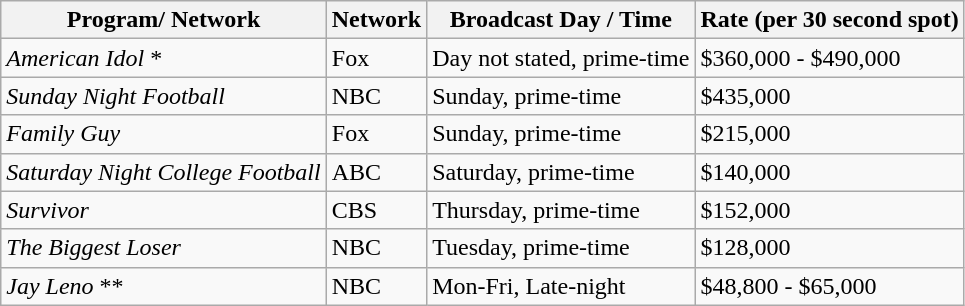<table class="wikitable">
<tr>
<th>Program/ Network</th>
<th>Network</th>
<th>Broadcast Day / Time</th>
<th>Rate (per 30 second spot)</th>
</tr>
<tr>
<td><em>American Idol</em> *</td>
<td>Fox</td>
<td>Day not stated, prime-time</td>
<td>$360,000 - $490,000</td>
</tr>
<tr>
<td><em>Sunday Night Football</em></td>
<td>NBC</td>
<td>Sunday, prime-time</td>
<td>$435,000</td>
</tr>
<tr>
<td><em>Family Guy</em></td>
<td>Fox</td>
<td>Sunday, prime-time</td>
<td>$215,000</td>
</tr>
<tr>
<td><em>Saturday Night College Football</em></td>
<td>ABC</td>
<td>Saturday, prime-time</td>
<td>$140,000</td>
</tr>
<tr>
<td><em>Survivor</em></td>
<td>CBS</td>
<td>Thursday, prime-time</td>
<td>$152,000</td>
</tr>
<tr>
<td><em>The Biggest Loser</em></td>
<td>NBC</td>
<td>Tuesday, prime-time</td>
<td>$128,000</td>
</tr>
<tr>
<td><em>Jay Leno</em> **</td>
<td>NBC</td>
<td>Mon-Fri, Late-night</td>
<td>$48,800 - $65,000</td>
</tr>
</table>
